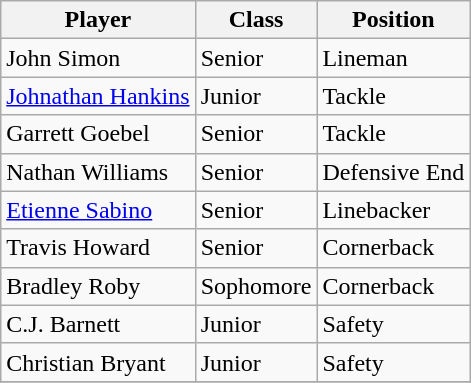<table class="wikitable" border="1">
<tr ;>
<th>Player</th>
<th>Class</th>
<th>Position</th>
</tr>
<tr>
<td>John Simon</td>
<td>Senior</td>
<td>Lineman</td>
</tr>
<tr>
<td><a href='#'>Johnathan Hankins</a></td>
<td>Junior</td>
<td>Tackle</td>
</tr>
<tr>
<td>Garrett Goebel</td>
<td>Senior</td>
<td>Tackle</td>
</tr>
<tr>
<td>Nathan Williams</td>
<td>Senior</td>
<td>Defensive End</td>
</tr>
<tr>
<td><a href='#'>Etienne Sabino</a></td>
<td>Senior</td>
<td>Linebacker</td>
</tr>
<tr>
<td>Travis Howard</td>
<td>Senior</td>
<td>Cornerback</td>
</tr>
<tr>
<td>Bradley Roby</td>
<td>Sophomore</td>
<td>Cornerback</td>
</tr>
<tr>
<td>C.J. Barnett</td>
<td>Junior</td>
<td>Safety</td>
</tr>
<tr>
<td>Christian Bryant</td>
<td>Junior</td>
<td>Safety</td>
</tr>
<tr>
</tr>
</table>
